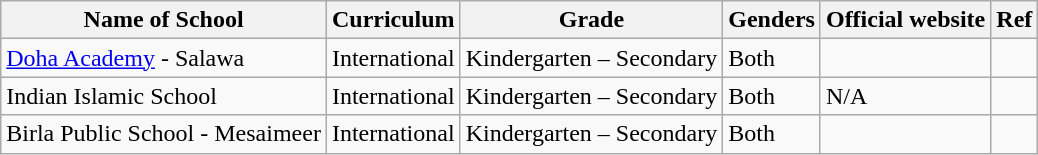<table class="wikitable">
<tr>
<th>Name of School</th>
<th>Curriculum</th>
<th>Grade</th>
<th>Genders</th>
<th>Official website</th>
<th>Ref</th>
</tr>
<tr>
<td><a href='#'>Doha Academy</a> - Salawa</td>
<td>International</td>
<td>Kindergarten – Secondary</td>
<td>Both</td>
<td></td>
<td></td>
</tr>
<tr>
<td>Indian Islamic School</td>
<td>International</td>
<td>Kindergarten – Secondary</td>
<td>Both</td>
<td>N/A</td>
<td></td>
</tr>
<tr>
<td>Birla Public School - Mesaimeer</td>
<td>International</td>
<td>Kindergarten – Secondary</td>
<td>Both</td>
<td></td>
<td></td>
</tr>
</table>
